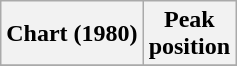<table class="wikitable sortable plainrowheaders" style="text-align:center">
<tr>
<th scope="col">Chart (1980)</th>
<th scope="col">Peak<br>position</th>
</tr>
<tr>
</tr>
</table>
